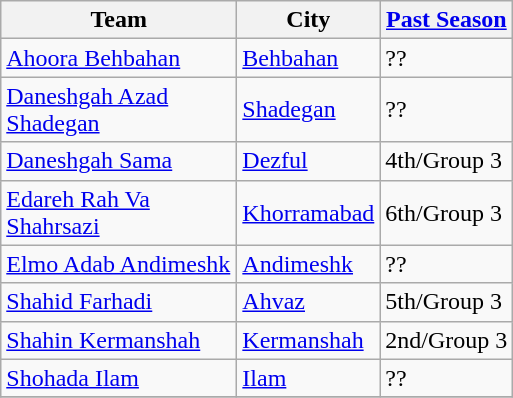<table class="wikitable sortable">
<tr>
<th width=150>Team</th>
<th>City</th>
<th><a href='#'>Past Season</a></th>
</tr>
<tr>
<td align="left"><a href='#'>Ahoora Behbahan</a></td>
<td><a href='#'>Behbahan</a></td>
<td>??</td>
</tr>
<tr>
<td align="left"><a href='#'>Daneshgah Azad Shadegan</a></td>
<td><a href='#'>Shadegan</a></td>
<td>??</td>
</tr>
<tr>
<td align="left"><a href='#'>Daneshgah Sama</a></td>
<td><a href='#'>Dezful</a></td>
<td>4th/Group 3</td>
</tr>
<tr>
<td align="left"><a href='#'>Edareh Rah Va Shahrsazi</a></td>
<td><a href='#'>Khorramabad</a></td>
<td>6th/Group 3</td>
</tr>
<tr>
<td align="left"><a href='#'>Elmo Adab Andimeshk</a></td>
<td><a href='#'>Andimeshk</a></td>
<td>??</td>
</tr>
<tr>
<td align="left"><a href='#'>Shahid Farhadi</a></td>
<td><a href='#'>Ahvaz</a></td>
<td>5th/Group 3</td>
</tr>
<tr>
<td align="left"><a href='#'>Shahin Kermanshah</a></td>
<td><a href='#'>Kermanshah</a></td>
<td>2nd/Group 3</td>
</tr>
<tr>
<td align="left"><a href='#'>Shohada Ilam</a></td>
<td><a href='#'>Ilam</a></td>
<td>??</td>
</tr>
<tr>
</tr>
</table>
